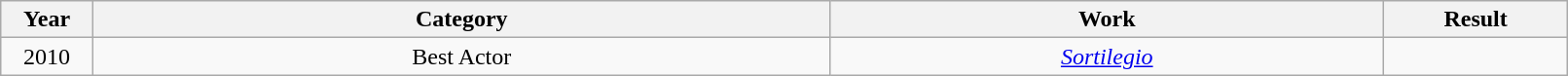<table class="wikitable" width="85%">
<tr>
<th width="5%">Year</th>
<th width="40%">Category</th>
<th width="30%">Work</th>
<th width="10%">Result</th>
</tr>
<tr style="text-align: center; top">
<td>2010</td>
<td>Best Actor</td>
<td><em><a href='#'>Sortilegio</a></em></td>
<td></td>
</tr>
</table>
